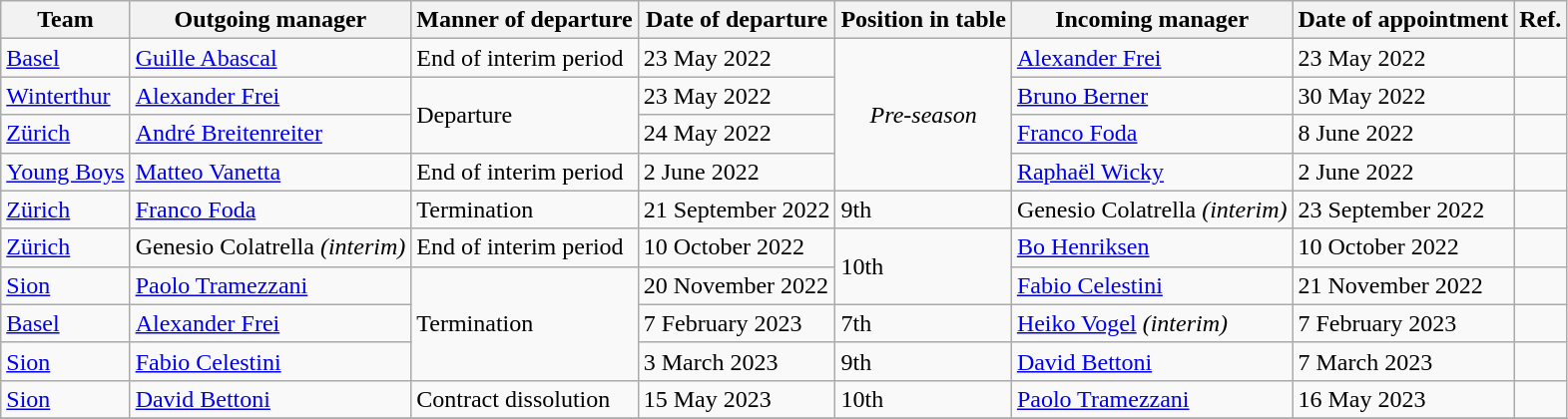<table class="wikitable">
<tr>
<th>Team</th>
<th>Outgoing manager</th>
<th>Manner of departure</th>
<th>Date of departure</th>
<th>Position in table</th>
<th>Incoming manager</th>
<th>Date of appointment</th>
<th>Ref.</th>
</tr>
<tr>
<td><a href='#'>Basel</a></td>
<td> <a href='#'>Guille Abascal</a></td>
<td>End of interim period</td>
<td>23 May 2022</td>
<td align="center" rowspan="4"><em>Pre-season</em></td>
<td> <a href='#'>Alexander Frei</a></td>
<td>23 May 2022</td>
<td></td>
</tr>
<tr>
<td><a href='#'>Winterthur</a></td>
<td> <a href='#'>Alexander Frei</a></td>
<td rowspan="2">Departure</td>
<td>23 May 2022</td>
<td> <a href='#'>Bruno Berner</a></td>
<td>30 May 2022</td>
<td></td>
</tr>
<tr>
<td><a href='#'>Zürich</a></td>
<td> <a href='#'>André Breitenreiter</a></td>
<td>24 May 2022</td>
<td> <a href='#'>Franco Foda</a></td>
<td>8 June 2022</td>
<td></td>
</tr>
<tr>
<td><a href='#'>Young Boys</a></td>
<td> <a href='#'>Matteo Vanetta</a></td>
<td>End of interim period</td>
<td>2 June 2022</td>
<td> <a href='#'>Raphaël Wicky</a></td>
<td>2 June 2022</td>
<td></td>
</tr>
<tr>
<td><a href='#'>Zürich</a></td>
<td> <a href='#'>Franco Foda</a></td>
<td>Termination</td>
<td>21 September 2022</td>
<td>9th</td>
<td> Genesio Colatrella <em>(interim)</em></td>
<td>23 September 2022</td>
<td></td>
</tr>
<tr>
<td><a href='#'>Zürich</a></td>
<td> Genesio Colatrella <em>(interim)</em></td>
<td>End of interim period</td>
<td>10 October 2022</td>
<td rowspan="2">10th</td>
<td> <a href='#'>Bo Henriksen</a></td>
<td>10 October 2022</td>
<td></td>
</tr>
<tr>
<td><a href='#'>Sion</a></td>
<td> <a href='#'>Paolo Tramezzani</a></td>
<td rowspan="3">Termination</td>
<td>20 November 2022</td>
<td> <a href='#'>Fabio Celestini</a></td>
<td>21 November 2022</td>
<td></td>
</tr>
<tr>
<td><a href='#'>Basel</a></td>
<td> <a href='#'>Alexander Frei</a></td>
<td>7 February 2023</td>
<td>7th</td>
<td> <a href='#'>Heiko Vogel</a> <em>(interim)</em></td>
<td>7 February 2023</td>
<td></td>
</tr>
<tr>
<td><a href='#'>Sion</a></td>
<td> <a href='#'>Fabio Celestini</a></td>
<td>3 March 2023</td>
<td>9th</td>
<td> <a href='#'>David Bettoni</a></td>
<td>7 March 2023</td>
<td></td>
</tr>
<tr>
<td><a href='#'>Sion</a></td>
<td> <a href='#'>David Bettoni</a></td>
<td>Contract dissolution</td>
<td>15 May 2023</td>
<td>10th</td>
<td> <a href='#'>Paolo Tramezzani</a></td>
<td>16 May 2023</td>
<td></td>
</tr>
<tr>
</tr>
</table>
